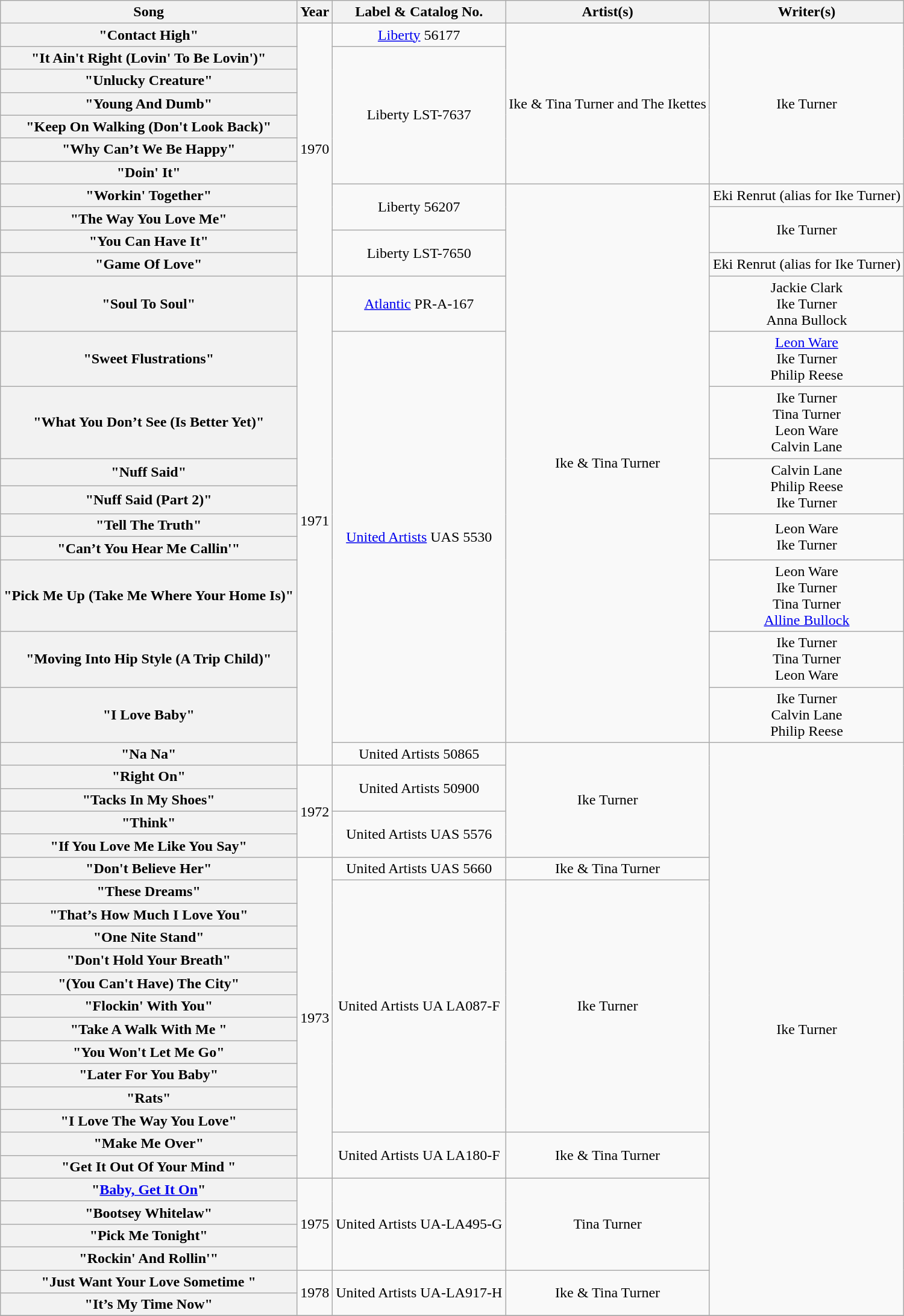<table class="wikitable plainrowheaders" style="text-align:center;">
<tr>
<th scope="col">Song</th>
<th scope="col">Year</th>
<th scope="col" data-sort-type="text">Label & Catalog No.</th>
<th scope="col">Artist(s)</th>
<th scope="col" class="unsortable">Writer(s)</th>
</tr>
<tr>
<th scope="row">"Contact High"</th>
<td rowspan="11">1970</td>
<td><a href='#'>Liberty</a> 56177</td>
<td rowspan="7">Ike & Tina Turner and The Ikettes</td>
<td rowspan="7">Ike Turner</td>
</tr>
<tr>
<th scope="row">"It Ain't Right (Lovin' To Be Lovin')"</th>
<td rowspan="6">Liberty LST-7637</td>
</tr>
<tr>
<th scope="row">"Unlucky Creature"</th>
</tr>
<tr>
<th scope="row">"Young And Dumb"</th>
</tr>
<tr>
<th scope="row">"Keep On Walking (Don't Look Back)"</th>
</tr>
<tr>
<th scope="row">"Why Can’t We Be Happy"</th>
</tr>
<tr>
<th scope="row">"Doin' It"</th>
</tr>
<tr>
<th scope="row">"Workin' Together"</th>
<td rowspan="2">Liberty 56207</td>
<td rowspan="14">Ike & Tina Turner</td>
<td>Eki Renrut (alias for Ike Turner)</td>
</tr>
<tr>
<th scope="row">"The Way You Love Me"</th>
<td rowspan="2">Ike Turner</td>
</tr>
<tr>
<th scope="row">"You Can Have It"</th>
<td rowspan="2">Liberty LST-7650</td>
</tr>
<tr>
<th scope="row">"Game Of Love"</th>
<td>Eki Renrut (alias for Ike Turner)</td>
</tr>
<tr>
<th scope="row">"Soul To Soul"</th>
<td rowspan="11">1971</td>
<td><a href='#'>Atlantic</a> PR-A-167</td>
<td>Jackie Clark<br>Ike Turner<br>Anna Bullock</td>
</tr>
<tr>
<th scope="row">"Sweet Flustrations"</th>
<td rowspan="9"><a href='#'>United Artists</a> UAS 5530</td>
<td><a href='#'>Leon Ware</a><br>Ike Turner<br>Philip Reese</td>
</tr>
<tr>
<th scope="row">"What You Don’t See (Is Better Yet)"</th>
<td>Ike Turner<br>Tina Turner<br>Leon Ware<br>Calvin Lane</td>
</tr>
<tr>
<th scope="row">"Nuff Said"</th>
<td rowspan="2">Calvin Lane<br>Philip Reese<br>Ike Turner</td>
</tr>
<tr>
<th scope="row">"Nuff Said (Part 2)"</th>
</tr>
<tr>
<th scope="row">"Tell The Truth"</th>
<td rowspan="2">Leon Ware<br>Ike Turner</td>
</tr>
<tr>
<th scope="row">"Can’t You Hear Me Callin'"</th>
</tr>
<tr>
<th scope="row">"Pick Me Up (Take Me Where Your Home Is)"</th>
<td>Leon Ware<br>Ike Turner<br>Tina Turner<br><a href='#'>Alline Bullock</a></td>
</tr>
<tr>
<th scope="row">"Moving Into Hip Style (A Trip Child)"</th>
<td>Ike Turner<br>Tina Turner<br>Leon Ware</td>
</tr>
<tr>
<th scope="row">"I Love Baby"</th>
<td>Ike Turner<br>Calvin Lane<br>Philip Reese</td>
</tr>
<tr>
<th scope="row">"Na Na"</th>
<td>United Artists 50865</td>
<td rowspan="5">Ike Turner</td>
<td rowspan="25">Ike Turner</td>
</tr>
<tr>
<th scope="row">"Right On"</th>
<td rowspan="4">1972</td>
<td rowspan="2">United Artists 50900</td>
</tr>
<tr>
<th scope="row">"Tacks In My Shoes"</th>
</tr>
<tr>
<th scope="row">"Think"</th>
<td rowspan="2">United Artists UAS 5576</td>
</tr>
<tr>
<th scope="row">"If You Love Me Like You Say"</th>
</tr>
<tr>
<th scope="row">"Don't Believe Her"</th>
<td rowspan="14">1973</td>
<td>United Artists UAS 5660</td>
<td>Ike & Tina Turner</td>
</tr>
<tr>
<th scope="row">"These Dreams"</th>
<td rowspan="11">United Artists UA LA087-F</td>
<td rowspan="11">Ike Turner</td>
</tr>
<tr>
<th scope="row">"That’s How Much I Love You"</th>
</tr>
<tr>
<th scope="row">"One Nite Stand"</th>
</tr>
<tr>
<th scope="row">"Don't Hold Your Breath"</th>
</tr>
<tr>
<th scope="row">"(You Can't Have) The City"</th>
</tr>
<tr>
<th scope="row">"Flockin' With You"</th>
</tr>
<tr>
<th scope="row">"Take A Walk With Me "</th>
</tr>
<tr>
<th scope="row">"You Won't Let Me Go"</th>
</tr>
<tr>
<th scope="row">"Later For You Baby"</th>
</tr>
<tr>
<th scope="row">"Rats"</th>
</tr>
<tr>
<th scope="row">"I Love The Way You Love"</th>
</tr>
<tr>
<th scope="row">"Make Me Over"</th>
<td rowspan="2">United Artists UA LA180-F</td>
<td rowspan="2">Ike & Tina Turner</td>
</tr>
<tr>
<th scope="row">"Get It Out Of Your Mind "</th>
</tr>
<tr>
<th scope="row">"<a href='#'>Baby, Get It On</a>"</th>
<td rowspan="4">1975</td>
<td rowspan="4">United Artists UA-LA495-G</td>
<td rowspan="4">Tina Turner</td>
</tr>
<tr>
<th scope="row">"Bootsey Whitelaw"</th>
</tr>
<tr>
<th scope="row">"Pick Me Tonight"</th>
</tr>
<tr>
<th scope="row">"Rockin' And Rollin'"</th>
</tr>
<tr>
<th scope="row">"Just Want Your Love Sometime "</th>
<td rowspan="2">1978</td>
<td rowspan="2">United Artists UA-LA917-H</td>
<td rowspan="2">Ike & Tina Turner</td>
</tr>
<tr>
<th scope="row">"It’s My Time Now"</th>
</tr>
<tr>
</tr>
</table>
